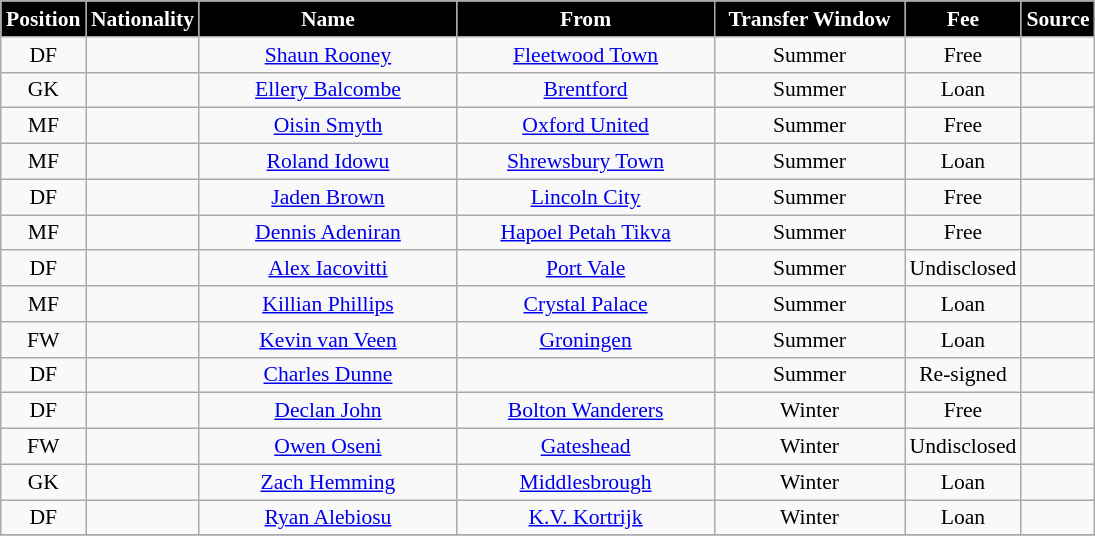<table class="wikitable"  style="text-align:center; font-size:90%; ">
<tr>
<th style="background:#000000; color:white; width:50px;">Position</th>
<th style="background:#000000; color:white; width:50px;">Nationality</th>
<th style="background:#000000; color:white; width:165px;">Name</th>
<th style="background:#000000; color:white; width:165px;">From</th>
<th style="background:#000000; color:white; width:120px;">Transfer Window</th>
<th style="background:#000000; color:white; width:70px;">Fee</th>
<th style="background:#000000; color:white; width:25px;">Source</th>
</tr>
<tr>
<td>DF</td>
<td></td>
<td><a href='#'>Shaun Rooney</a></td>
<td><a href='#'>Fleetwood Town</a></td>
<td>Summer</td>
<td>Free</td>
<td></td>
</tr>
<tr>
<td>GK</td>
<td></td>
<td><a href='#'>Ellery Balcombe</a></td>
<td><a href='#'>Brentford</a></td>
<td>Summer</td>
<td>Loan</td>
<td></td>
</tr>
<tr>
<td>MF</td>
<td></td>
<td><a href='#'>Oisin Smyth</a></td>
<td><a href='#'>Oxford United</a></td>
<td>Summer</td>
<td>Free</td>
<td></td>
</tr>
<tr>
<td>MF</td>
<td></td>
<td><a href='#'>Roland Idowu</a></td>
<td><a href='#'>Shrewsbury Town</a></td>
<td>Summer</td>
<td>Loan</td>
<td></td>
</tr>
<tr>
<td>DF</td>
<td></td>
<td><a href='#'>Jaden Brown</a></td>
<td><a href='#'>Lincoln City</a></td>
<td>Summer</td>
<td>Free</td>
<td></td>
</tr>
<tr>
<td>MF</td>
<td></td>
<td><a href='#'>Dennis Adeniran</a></td>
<td><a href='#'>Hapoel Petah Tikva</a></td>
<td>Summer</td>
<td>Free</td>
<td></td>
</tr>
<tr>
<td>DF</td>
<td></td>
<td><a href='#'>Alex Iacovitti</a></td>
<td><a href='#'>Port Vale</a></td>
<td>Summer</td>
<td>Undisclosed</td>
<td></td>
</tr>
<tr>
<td>MF</td>
<td></td>
<td><a href='#'>Killian Phillips</a></td>
<td><a href='#'>Crystal Palace</a></td>
<td>Summer</td>
<td>Loan</td>
<td></td>
</tr>
<tr>
<td>FW</td>
<td></td>
<td><a href='#'>Kevin van Veen</a></td>
<td><a href='#'>Groningen</a></td>
<td>Summer</td>
<td>Loan</td>
<td></td>
</tr>
<tr>
<td>DF</td>
<td></td>
<td><a href='#'>Charles Dunne</a></td>
<td></td>
<td>Summer</td>
<td>Re-signed</td>
<td></td>
</tr>
<tr>
<td>DF</td>
<td></td>
<td><a href='#'>Declan John</a></td>
<td><a href='#'>Bolton Wanderers</a></td>
<td>Winter</td>
<td>Free</td>
<td></td>
</tr>
<tr>
<td>FW</td>
<td></td>
<td><a href='#'>Owen Oseni</a></td>
<td><a href='#'>Gateshead</a></td>
<td>Winter</td>
<td>Undisclosed</td>
<td></td>
</tr>
<tr>
<td>GK</td>
<td></td>
<td><a href='#'>Zach Hemming</a></td>
<td><a href='#'>Middlesbrough</a></td>
<td>Winter</td>
<td>Loan</td>
<td></td>
</tr>
<tr>
<td>DF</td>
<td></td>
<td><a href='#'>Ryan Alebiosu</a></td>
<td><a href='#'>K.V. Kortrijk</a></td>
<td>Winter</td>
<td>Loan</td>
<td></td>
</tr>
<tr>
</tr>
</table>
